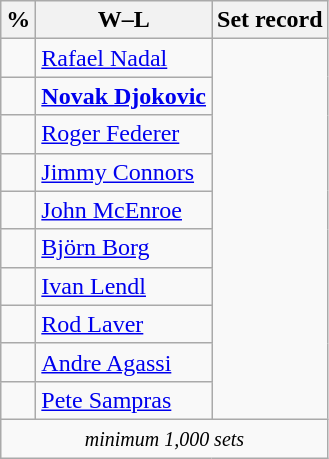<table class="sortable wikitable" style="display:inline-table;">
<tr>
<th>%</th>
<th>W–L</th>
<th>Set record</th>
</tr>
<tr>
<td> </td>
<td> <a href='#'>Rafael Nadal</a></td>
</tr>
<tr>
<td> </td>
<td> <strong><a href='#'>Novak Djokovic</a></strong></td>
</tr>
<tr>
<td> </td>
<td> <a href='#'>Roger Federer</a></td>
</tr>
<tr>
<td> </td>
<td> <a href='#'>Jimmy Connors</a></td>
</tr>
<tr>
<td> </td>
<td> <a href='#'>John McEnroe</a></td>
</tr>
<tr>
<td> </td>
<td> <a href='#'>Björn Borg</a></td>
</tr>
<tr>
<td> </td>
<td> <a href='#'>Ivan Lendl</a></td>
</tr>
<tr>
<td> </td>
<td> <a href='#'>Rod Laver</a></td>
</tr>
<tr>
<td> </td>
<td> <a href='#'>Andre Agassi</a></td>
</tr>
<tr>
<td> </td>
<td> <a href='#'>Pete Sampras</a></td>
</tr>
<tr>
<td colspan="3" style="text-align: center;"><small><em>minimum 1,000 sets</em></small></td>
</tr>
</table>
